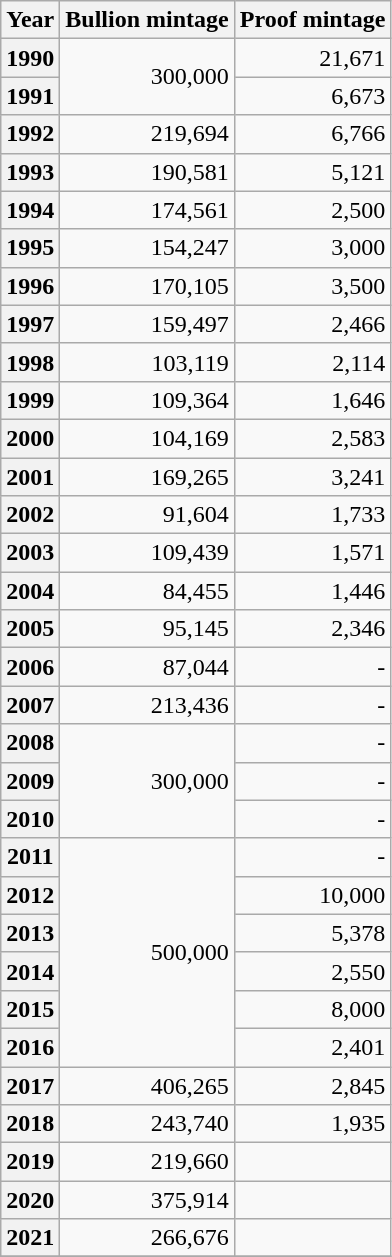<table class="wikitable" style="text-align:right; display:inline-table">
<tr>
<th>Year</th>
<th>Bullion mintage</th>
<th>Proof mintage</th>
</tr>
<tr>
<th>1990</th>
<td rowspan="2">300,000</td>
<td>21,671</td>
</tr>
<tr>
<th>1991</th>
<td>6,673</td>
</tr>
<tr>
<th>1992</th>
<td>219,694</td>
<td>6,766</td>
</tr>
<tr>
<th>1993</th>
<td>190,581</td>
<td>5,121</td>
</tr>
<tr>
<th>1994</th>
<td>174,561</td>
<td>2,500</td>
</tr>
<tr>
<th>1995</th>
<td>154,247</td>
<td>3,000</td>
</tr>
<tr>
<th>1996</th>
<td>170,105</td>
<td>3,500</td>
</tr>
<tr>
<th>1997</th>
<td>159,497</td>
<td>2,466</td>
</tr>
<tr>
<th>1998</th>
<td>103,119</td>
<td>2,114</td>
</tr>
<tr>
<th>1999</th>
<td>109,364</td>
<td>1,646</td>
</tr>
<tr>
<th>2000</th>
<td>104,169</td>
<td>2,583</td>
</tr>
<tr>
<th>2001</th>
<td>169,265</td>
<td>3,241</td>
</tr>
<tr>
<th>2002</th>
<td>91,604</td>
<td>1,733</td>
</tr>
<tr>
<th>2003</th>
<td>109,439</td>
<td>1,571</td>
</tr>
<tr>
<th>2004</th>
<td>84,455</td>
<td>1,446</td>
</tr>
<tr>
<th>2005</th>
<td>95,145</td>
<td>2,346</td>
</tr>
<tr>
<th>2006</th>
<td>87,044</td>
<td>-</td>
</tr>
<tr>
<th>2007</th>
<td>213,436</td>
<td>-</td>
</tr>
<tr>
<th>2008</th>
<td rowspan="3">300,000</td>
<td>-</td>
</tr>
<tr>
<th>2009</th>
<td>-</td>
</tr>
<tr>
<th>2010</th>
<td>-</td>
</tr>
<tr>
<th>2011</th>
<td rowspan="6">500,000</td>
<td>-</td>
</tr>
<tr>
<th>2012</th>
<td>10,000</td>
</tr>
<tr>
<th>2013</th>
<td>5,378</td>
</tr>
<tr>
<th>2014</th>
<td>2,550</td>
</tr>
<tr>
<th>2015</th>
<td>8,000</td>
</tr>
<tr>
<th>2016</th>
<td>2,401</td>
</tr>
<tr>
<th>2017</th>
<td>406,265</td>
<td>2,845</td>
</tr>
<tr>
<th>2018</th>
<td>243,740</td>
<td>1,935</td>
</tr>
<tr>
<th>2019</th>
<td>219,660</td>
<td></td>
</tr>
<tr>
<th>2020</th>
<td>375,914</td>
<td></td>
</tr>
<tr>
<th>2021</th>
<td>266,676</td>
<td></td>
</tr>
<tr>
</tr>
</table>
